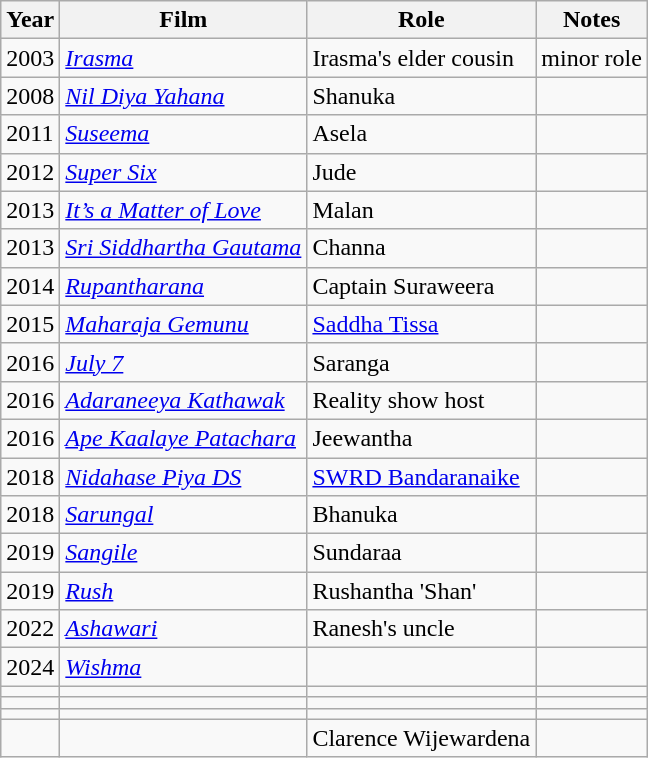<table class="wikitable">
<tr>
<th>Year</th>
<th>Film</th>
<th>Role</th>
<th>Notes</th>
</tr>
<tr>
<td>2003</td>
<td><em><a href='#'>Irasma</a></em></td>
<td>Irasma's elder cousin</td>
<td>minor role</td>
</tr>
<tr>
<td>2008</td>
<td><em><a href='#'>Nil Diya Yahana</a></em></td>
<td>Shanuka</td>
<td></td>
</tr>
<tr>
<td>2011</td>
<td><em><a href='#'>Suseema</a></em></td>
<td>Asela</td>
<td></td>
</tr>
<tr>
<td>2012</td>
<td><em><a href='#'>Super Six</a></em></td>
<td>Jude</td>
<td></td>
</tr>
<tr>
<td>2013</td>
<td><em><a href='#'>It’s a Matter of Love</a></em></td>
<td>Malan</td>
<td></td>
</tr>
<tr>
<td>2013</td>
<td><em><a href='#'>Sri Siddhartha Gautama</a></em></td>
<td>Channa</td>
<td></td>
</tr>
<tr>
<td>2014</td>
<td><em><a href='#'>Rupantharana</a></em></td>
<td>Captain Suraweera</td>
<td></td>
</tr>
<tr>
<td>2015</td>
<td><em><a href='#'>Maharaja Gemunu</a></em></td>
<td><a href='#'>Saddha Tissa</a></td>
<td></td>
</tr>
<tr>
<td>2016</td>
<td><em><a href='#'>July 7</a></em></td>
<td>Saranga</td>
<td></td>
</tr>
<tr>
<td>2016</td>
<td><em><a href='#'>Adaraneeya Kathawak</a></em></td>
<td>Reality show host</td>
<td></td>
</tr>
<tr>
<td>2016</td>
<td><em><a href='#'>Ape Kaalaye Patachara</a></em></td>
<td>Jeewantha</td>
<td></td>
</tr>
<tr>
<td>2018</td>
<td><em><a href='#'>Nidahase Piya DS</a></em></td>
<td><a href='#'>SWRD Bandaranaike</a></td>
<td></td>
</tr>
<tr>
<td>2018</td>
<td><em><a href='#'>Sarungal</a></em></td>
<td>Bhanuka</td>
<td></td>
</tr>
<tr>
<td>2019</td>
<td><em><a href='#'>Sangile</a></em></td>
<td>Sundaraa</td>
<td></td>
</tr>
<tr>
<td>2019</td>
<td><em><a href='#'>Rush</a></em></td>
<td>Rushantha 'Shan'</td>
<td></td>
</tr>
<tr>
<td>2022</td>
<td><em><a href='#'>Ashawari</a></em></td>
<td>Ranesh's uncle</td>
<td></td>
</tr>
<tr>
<td>2024</td>
<td><em><a href='#'>Wishma</a></em></td>
<td></td>
<td></td>
</tr>
<tr>
<td></td>
<td></td>
<td></td>
<td></td>
</tr>
<tr>
<td></td>
<td></td>
<td></td>
<td></td>
</tr>
<tr>
<td></td>
<td></td>
<td></td>
<td></td>
</tr>
<tr>
<td></td>
<td></td>
<td>Clarence Wijewardena</td>
<td></td>
</tr>
</table>
